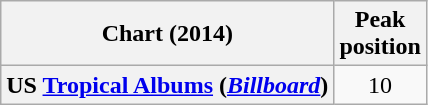<table class="wikitable plainrowheaders" style="text-align:center;">
<tr>
<th scope="col">Chart (2014)</th>
<th scope="col">Peak<br>position</th>
</tr>
<tr>
<th scope="row">US <a href='#'>Tropical Albums</a> (<em><a href='#'>Billboard</a></em>)</th>
<td>10</td>
</tr>
</table>
